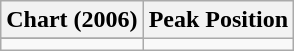<table class="wikitable sortable">
<tr>
<th align="center">Chart (2006)</th>
<th align="center">Peak Position</th>
</tr>
<tr>
</tr>
<tr>
</tr>
<tr>
</tr>
<tr>
<td></td>
</tr>
</table>
